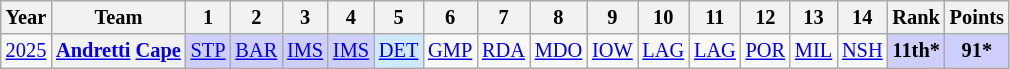<table class="wikitable" style="text-align:center; font-size:85%">
<tr>
<th>Year</th>
<th>Team</th>
<th>1</th>
<th>2</th>
<th>3</th>
<th>4</th>
<th>5</th>
<th>6</th>
<th>7</th>
<th>8</th>
<th>9</th>
<th>10</th>
<th>11</th>
<th>12</th>
<th>13</th>
<th>14</th>
<th>Rank</th>
<th>Points</th>
</tr>
<tr>
<td><a href='#'>2025</a></td>
<th nowrap><a href='#'>Andretti</a> <a href='#'>Cape</a></th>
<td style="background:#CFCFFF;"><a href='#'>STP</a><br></td>
<td style="background:#CFCFFF;"><a href='#'>BAR</a><br></td>
<td style="background:#CFCFFF;"><a href='#'>IMS</a><br></td>
<td style="background:#CFCFFF;"><a href='#'>IMS</a><br></td>
<td style="background:#CFEAFF;"><a href='#'>DET</a><br></td>
<td style="background:#;"><a href='#'>GMP</a></td>
<td style="background:#;"><a href='#'>RDA</a></td>
<td style="background:#;"><a href='#'>MDO</a></td>
<td style="background:#;"><a href='#'>IOW</a></td>
<td style="background:#;"><a href='#'>LAG</a></td>
<td style="background:#;"><a href='#'>LAG</a></td>
<td style="background:#;"><a href='#'>POR</a></td>
<td style="background:#;"><a href='#'>MIL</a></td>
<td style="background:#;"><a href='#'>NSH</a></td>
<th style="background:#CFCFFF;">11th*</th>
<th style="background:#CFCFFF;">91*</th>
</tr>
</table>
